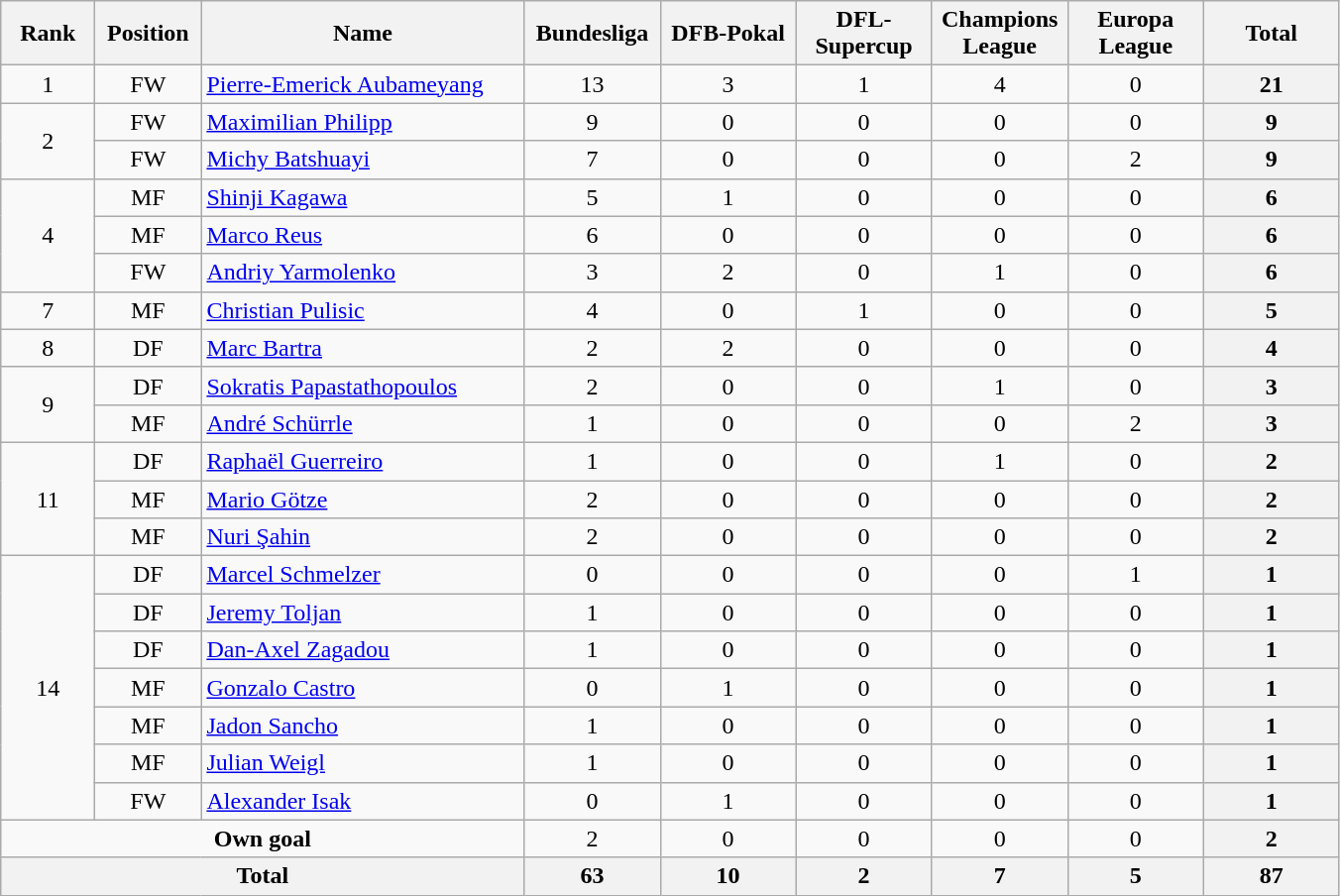<table class="wikitable" style="text-align:center">
<tr>
<th style="width:56px;">Rank</th>
<th style="width:64px;">Position</th>
<th style="width:210px;">Name</th>
<th style="width:84px;">Bundesliga</th>
<th style="width:84px;">DFB-Pokal</th>
<th style="width:84px;">DFL-Supercup</th>
<th style="width:84px;">Champions League</th>
<th style="width:84px;">Europa League</th>
<th style="width:84px;">Total</th>
</tr>
<tr>
<td>1</td>
<td>FW</td>
<td align="left"> <a href='#'>Pierre-Emerick Aubameyang</a></td>
<td>13</td>
<td>3</td>
<td>1</td>
<td>4</td>
<td>0</td>
<th>21</th>
</tr>
<tr>
<td rowspan="2">2</td>
<td>FW</td>
<td align="left"> <a href='#'>Maximilian Philipp</a></td>
<td>9</td>
<td>0</td>
<td>0</td>
<td>0</td>
<td>0</td>
<th>9</th>
</tr>
<tr>
<td>FW</td>
<td align="left"> <a href='#'>Michy Batshuayi</a></td>
<td>7</td>
<td>0</td>
<td>0</td>
<td>0</td>
<td>2</td>
<th>9</th>
</tr>
<tr>
<td rowspan="3">4</td>
<td>MF</td>
<td align="left"> <a href='#'>Shinji Kagawa</a></td>
<td>5</td>
<td>1</td>
<td>0</td>
<td>0</td>
<td>0</td>
<th>6</th>
</tr>
<tr>
<td>MF</td>
<td align="left"> <a href='#'>Marco Reus</a></td>
<td>6</td>
<td>0</td>
<td>0</td>
<td>0</td>
<td>0</td>
<th>6</th>
</tr>
<tr>
<td>FW</td>
<td align="left"> <a href='#'>Andriy Yarmolenko</a></td>
<td>3</td>
<td>2</td>
<td>0</td>
<td>1</td>
<td>0</td>
<th>6</th>
</tr>
<tr>
<td>7</td>
<td>MF</td>
<td align="left"> <a href='#'>Christian Pulisic</a></td>
<td>4</td>
<td>0</td>
<td>1</td>
<td>0</td>
<td>0</td>
<th>5</th>
</tr>
<tr>
<td>8</td>
<td>DF</td>
<td align="left"> <a href='#'>Marc Bartra</a></td>
<td>2</td>
<td>2</td>
<td>0</td>
<td>0</td>
<td>0</td>
<th>4</th>
</tr>
<tr>
<td rowspan="2">9</td>
<td>DF</td>
<td align="left"> <a href='#'>Sokratis Papastathopoulos</a></td>
<td>2</td>
<td>0</td>
<td>0</td>
<td>1</td>
<td>0</td>
<th>3</th>
</tr>
<tr>
<td>MF</td>
<td align="left"> <a href='#'>André Schürrle</a></td>
<td>1</td>
<td>0</td>
<td>0</td>
<td>0</td>
<td>2</td>
<th>3</th>
</tr>
<tr>
<td rowspan="3">11</td>
<td>DF</td>
<td align="left"> <a href='#'>Raphaël Guerreiro</a></td>
<td>1</td>
<td>0</td>
<td>0</td>
<td>1</td>
<td>0</td>
<th>2</th>
</tr>
<tr>
<td>MF</td>
<td align="left"> <a href='#'>Mario Götze</a></td>
<td>2</td>
<td>0</td>
<td>0</td>
<td>0</td>
<td>0</td>
<th>2</th>
</tr>
<tr>
<td>MF</td>
<td align="left"> <a href='#'>Nuri Şahin</a></td>
<td>2</td>
<td>0</td>
<td>0</td>
<td>0</td>
<td>0</td>
<th>2</th>
</tr>
<tr>
<td rowspan="7">14</td>
<td>DF</td>
<td align="left"> <a href='#'>Marcel Schmelzer</a></td>
<td>0</td>
<td>0</td>
<td>0</td>
<td>0</td>
<td>1</td>
<th>1</th>
</tr>
<tr>
<td>DF</td>
<td align="left"> <a href='#'>Jeremy Toljan</a></td>
<td>1</td>
<td>0</td>
<td>0</td>
<td>0</td>
<td>0</td>
<th>1</th>
</tr>
<tr>
<td>DF</td>
<td align="left"> <a href='#'>Dan-Axel Zagadou</a></td>
<td>1</td>
<td>0</td>
<td>0</td>
<td>0</td>
<td>0</td>
<th>1</th>
</tr>
<tr>
<td>MF</td>
<td align="left"> <a href='#'>Gonzalo Castro</a></td>
<td>0</td>
<td>1</td>
<td>0</td>
<td>0</td>
<td>0</td>
<th>1</th>
</tr>
<tr>
<td>MF</td>
<td align="left"> <a href='#'>Jadon Sancho</a></td>
<td>1</td>
<td>0</td>
<td>0</td>
<td>0</td>
<td>0</td>
<th>1</th>
</tr>
<tr>
<td>MF</td>
<td align="left"> <a href='#'>Julian Weigl</a></td>
<td>1</td>
<td>0</td>
<td>0</td>
<td>0</td>
<td>0</td>
<th>1</th>
</tr>
<tr>
<td>FW</td>
<td align="left"> <a href='#'>Alexander Isak</a></td>
<td>0</td>
<td>1</td>
<td>0</td>
<td>0</td>
<td>0</td>
<th>1</th>
</tr>
<tr>
<td colspan=3><strong>Own goal</strong></td>
<td>2</td>
<td>0</td>
<td>0</td>
<td>0</td>
<td>0</td>
<th>2</th>
</tr>
<tr>
<th colspan="3">Total</th>
<th>63</th>
<th>10</th>
<th>2</th>
<th>7</th>
<th>5</th>
<th>87</th>
</tr>
</table>
